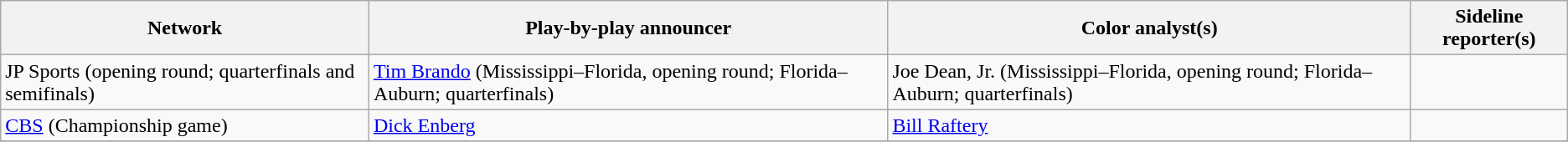<table class="wikitable">
<tr>
<th>Network</th>
<th>Play-by-play announcer</th>
<th>Color analyst(s)</th>
<th>Sideline reporter(s)</th>
</tr>
<tr>
<td>JP Sports (opening round; quarterfinals and semifinals)</td>
<td><a href='#'>Tim Brando</a> (Mississippi–Florida, opening round; Florida–Auburn; quarterfinals)</td>
<td>Joe Dean, Jr. (Mississippi–Florida, opening round; Florida–Auburn; quarterfinals)</td>
<td></td>
</tr>
<tr>
<td><a href='#'>CBS</a> (Championship game)</td>
<td><a href='#'>Dick Enberg</a></td>
<td><a href='#'>Bill Raftery</a></td>
<td></td>
</tr>
<tr>
</tr>
</table>
